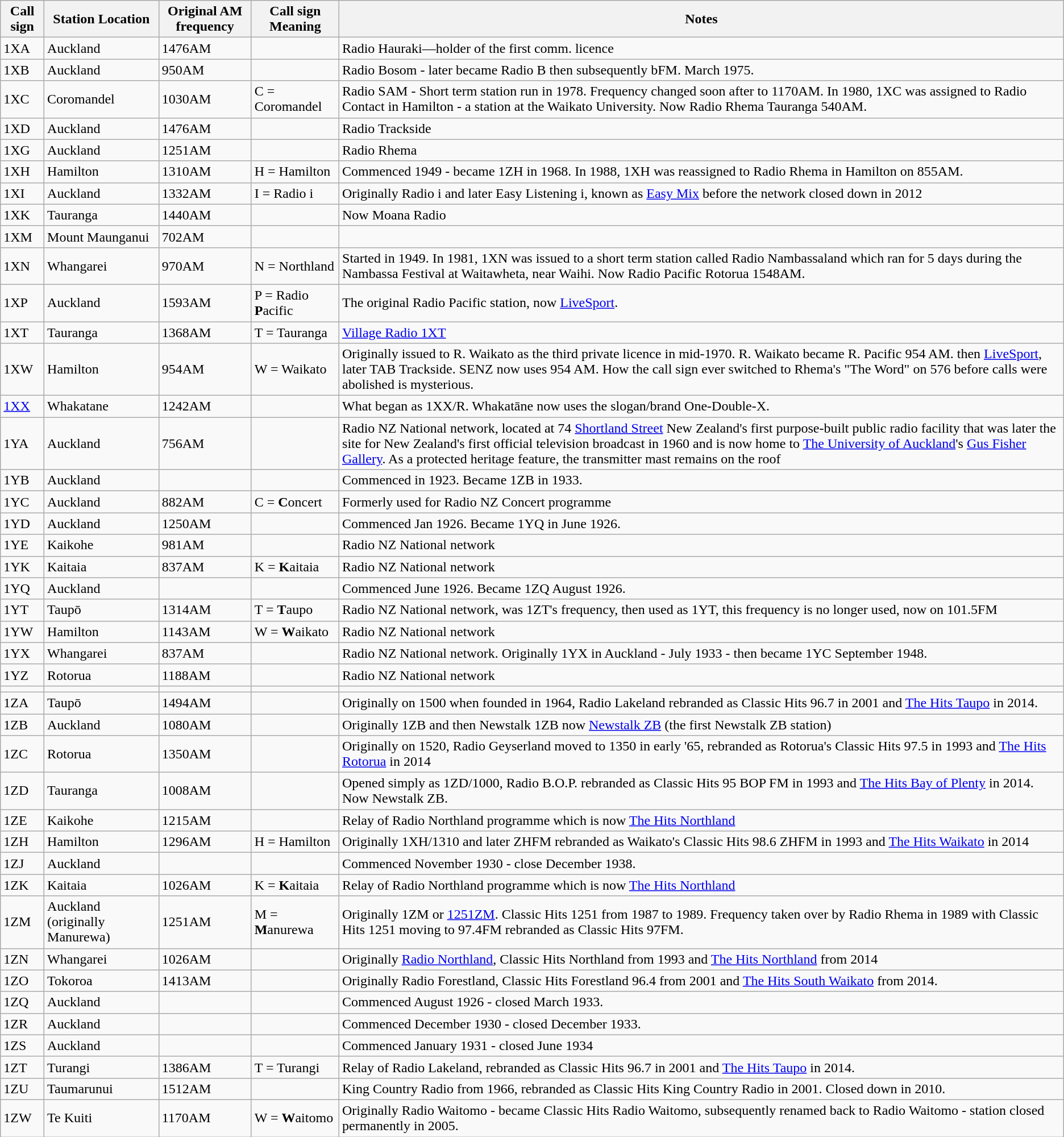<table class="wikitable">
<tr>
<th>Call sign</th>
<th>Station Location</th>
<th>Original AM frequency</th>
<th>Call sign Meaning</th>
<th>Notes</th>
</tr>
<tr>
<td>1XA</td>
<td>Auckland</td>
<td>1476AM</td>
<td></td>
<td>Radio Hauraki—holder of the first comm. licence</td>
</tr>
<tr>
<td>1XB</td>
<td>Auckland</td>
<td>950AM</td>
<td></td>
<td>Radio Bosom - later became Radio B then subsequently bFM. March 1975.</td>
</tr>
<tr>
<td>1XC</td>
<td>Coromandel</td>
<td>1030AM</td>
<td>C = Coromandel</td>
<td>Radio SAM - Short term station run in 1978. Frequency changed soon after to 1170AM. In 1980, 1XC was assigned to Radio Contact in Hamilton - a station at the Waikato University. Now Radio Rhema Tauranga 540AM.</td>
</tr>
<tr>
<td>1XD</td>
<td>Auckland</td>
<td>1476AM</td>
<td></td>
<td>Radio Trackside</td>
</tr>
<tr>
<td>1XG</td>
<td>Auckland</td>
<td>1251AM</td>
<td></td>
<td>Radio Rhema</td>
</tr>
<tr>
<td>1XH</td>
<td>Hamilton</td>
<td>1310AM</td>
<td>H = Hamilton</td>
<td>Commenced 1949 - became 1ZH in 1968. In 1988, 1XH was reassigned to Radio Rhema in Hamilton on 855AM.</td>
</tr>
<tr>
<td>1XI</td>
<td>Auckland</td>
<td>1332AM</td>
<td>I = Radio i</td>
<td>Originally Radio i and later Easy Listening i, known as <a href='#'>Easy Mix</a> before the network closed down in 2012</td>
</tr>
<tr>
<td>1XK</td>
<td>Tauranga</td>
<td>1440AM</td>
<td></td>
<td>Now Moana Radio</td>
</tr>
<tr>
<td>1XM</td>
<td>Mount Maunganui</td>
<td>702AM</td>
<td></td>
</tr>
<tr>
<td>1XN</td>
<td>Whangarei</td>
<td>970AM</td>
<td>N = Northland</td>
<td>Started in 1949. In 1981, 1XN was issued to a short term station called Radio Nambassaland which ran for 5 days during the Nambassa Festival at Waitawheta, near Waihi. Now Radio Pacific Rotorua 1548AM.</td>
</tr>
<tr>
<td>1XP</td>
<td>Auckland</td>
<td>1593AM</td>
<td>P = Radio <strong>P</strong>acific</td>
<td>The original Radio Pacific station, now <a href='#'>LiveSport</a>.</td>
</tr>
<tr>
<td>1XT</td>
<td>Tauranga</td>
<td>1368AM</td>
<td>T = Tauranga</td>
<td><a href='#'>Village Radio 1XT</a></td>
</tr>
<tr>
<td>1XW</td>
<td>Hamilton</td>
<td>954AM</td>
<td>W = Waikato</td>
<td>Originally issued to R. Waikato as the third private licence in mid-1970.  R. Waikato became R. Pacific 954 AM. then <a href='#'>LiveSport</a>, later TAB Trackside.  SENZ now uses 954 AM.  How the call sign ever switched to Rhema's "The Word" on 576 before calls were abolished is mysterious.</td>
</tr>
<tr>
<td><a href='#'>1XX</a></td>
<td>Whakatane</td>
<td>1242AM</td>
<td></td>
<td>What began as 1XX/R. Whakatāne now uses the slogan/brand One-Double-X.</td>
</tr>
<tr>
<td>1YA</td>
<td>Auckland</td>
<td>756AM</td>
<td></td>
<td>Radio NZ National network, located at 74 <a href='#'>Shortland Street</a> New Zealand's first purpose-built public radio facility that was later the site for New Zealand's first official television broadcast in 1960 and is now home to <a href='#'>The University of Auckland</a>'s <a href='#'>Gus Fisher Gallery</a>. As a protected heritage feature, the transmitter mast remains on the roof</td>
</tr>
<tr>
<td>1YB</td>
<td>Auckland</td>
<td></td>
<td></td>
<td>Commenced in 1923. Became 1ZB in 1933.</td>
</tr>
<tr>
<td>1YC</td>
<td>Auckland</td>
<td>882AM</td>
<td>C = <strong>C</strong>oncert</td>
<td>Formerly used for Radio NZ Concert programme</td>
</tr>
<tr>
<td>1YD</td>
<td>Auckland</td>
<td>1250AM</td>
<td></td>
<td>Commenced Jan 1926. Became 1YQ in June 1926.</td>
</tr>
<tr>
<td>1YE</td>
<td>Kaikohe</td>
<td>981AM</td>
<td></td>
<td>Radio NZ National network</td>
</tr>
<tr>
<td>1YK</td>
<td>Kaitaia</td>
<td>837AM</td>
<td>K = <strong>K</strong>aitaia</td>
<td>Radio NZ National network</td>
</tr>
<tr>
<td>1YQ</td>
<td>Auckland</td>
<td></td>
<td></td>
<td>Commenced June 1926. Became 1ZQ August 1926.</td>
</tr>
<tr>
<td>1YT</td>
<td>Taupō</td>
<td>1314AM</td>
<td>T = <strong>T</strong>aupo</td>
<td>Radio NZ National network, was 1ZT's frequency, then used as 1YT, this frequency is no longer used, now on 101.5FM</td>
</tr>
<tr>
<td>1YW</td>
<td>Hamilton</td>
<td>1143AM</td>
<td>W = <strong>W</strong>aikato</td>
<td>Radio NZ National network</td>
</tr>
<tr>
<td>1YX</td>
<td>Whangarei</td>
<td>837AM</td>
<td></td>
<td>Radio NZ National network. Originally 1YX in Auckland - July 1933 - then became 1YC September 1948.</td>
</tr>
<tr>
<td>1YZ</td>
<td>Rotorua</td>
<td>1188AM</td>
<td></td>
<td>Radio NZ National network</td>
</tr>
<tr>
<td></td>
<td></td>
<td></td>
<td></td>
</tr>
<tr>
<td>1ZA</td>
<td>Taupō</td>
<td>1494AM</td>
<td></td>
<td>Originally on 1500 when founded in 1964, Radio Lakeland rebranded as Classic Hits 96.7 in 2001 and <a href='#'>The Hits Taupo</a> in 2014.</td>
</tr>
<tr>
<td>1ZB</td>
<td>Auckland</td>
<td>1080AM</td>
<td></td>
<td>Originally 1ZB and then Newstalk 1ZB now <a href='#'>Newstalk ZB</a> (the first Newstalk ZB station)</td>
</tr>
<tr>
<td>1ZC</td>
<td>Rotorua</td>
<td>1350AM</td>
<td></td>
<td>Originally on 1520, Radio Geyserland moved to 1350 in early '65, rebranded as Rotorua's Classic Hits 97.5 in 1993 and <a href='#'>The Hits Rotorua</a> in 2014</td>
</tr>
<tr>
<td>1ZD</td>
<td>Tauranga</td>
<td>1008AM</td>
<td></td>
<td>Opened simply as 1ZD/1000, Radio B.O.P. rebranded as Classic Hits 95 BOP FM in 1993 and <a href='#'>The Hits Bay of Plenty</a> in 2014.  Now Newstalk ZB.</td>
</tr>
<tr>
<td>1ZE</td>
<td>Kaikohe</td>
<td>1215AM</td>
<td></td>
<td>Relay of Radio Northland programme which is now <a href='#'>The Hits Northland</a></td>
</tr>
<tr>
<td>1ZH</td>
<td>Hamilton</td>
<td>1296AM</td>
<td>H = Hamilton</td>
<td>Originally 1XH/1310 and later ZHFM rebranded as Waikato's Classic Hits 98.6 ZHFM in 1993 and <a href='#'>The Hits Waikato</a> in 2014</td>
</tr>
<tr>
<td>1ZJ</td>
<td>Auckland</td>
<td></td>
<td></td>
<td>Commenced November 1930 - close December 1938.</td>
</tr>
<tr>
<td>1ZK</td>
<td>Kaitaia</td>
<td>1026AM</td>
<td>K = <strong>K</strong>aitaia</td>
<td>Relay of Radio Northland programme which is now <a href='#'>The Hits Northland</a></td>
</tr>
<tr>
<td>1ZM</td>
<td>Auckland (originally Manurewa)</td>
<td>1251AM</td>
<td>M = <strong>M</strong>anurewa</td>
<td>Originally 1ZM or <a href='#'>1251ZM</a>. Classic Hits 1251 from 1987 to 1989. Frequency taken over by Radio Rhema in 1989 with Classic Hits 1251 moving to 97.4FM rebranded as Classic Hits 97FM.</td>
</tr>
<tr>
<td>1ZN</td>
<td>Whangarei</td>
<td>1026AM</td>
<td></td>
<td>Originally <a href='#'>Radio Northland</a>, Classic Hits Northland from 1993 and <a href='#'>The Hits Northland</a> from 2014</td>
</tr>
<tr>
<td>1ZO</td>
<td>Tokoroa</td>
<td>1413AM</td>
<td></td>
<td>Originally Radio Forestland, Classic Hits Forestland 96.4 from 2001 and <a href='#'>The Hits South Waikato</a> from 2014.</td>
</tr>
<tr>
<td>1ZQ</td>
<td>Auckland</td>
<td></td>
<td></td>
<td>Commenced August 1926 - closed March 1933.</td>
</tr>
<tr>
<td>1ZR</td>
<td>Auckland</td>
<td></td>
<td></td>
<td>Commenced December 1930 - closed December 1933.</td>
</tr>
<tr>
<td>1ZS</td>
<td>Auckland</td>
<td></td>
<td></td>
<td>Commenced January 1931 - closed June 1934</td>
</tr>
<tr>
<td>1ZT</td>
<td>Turangi</td>
<td>1386AM</td>
<td>T = Turangi</td>
<td>Relay of Radio Lakeland, rebranded as Classic Hits 96.7 in 2001 and <a href='#'>The Hits Taupo</a> in 2014.</td>
</tr>
<tr>
<td>1ZU</td>
<td>Taumarunui</td>
<td>1512AM</td>
<td></td>
<td>King Country Radio from 1966, rebranded as Classic Hits King Country Radio in 2001. Closed down in 2010.</td>
</tr>
<tr>
<td>1ZW</td>
<td>Te Kuiti</td>
<td>1170AM</td>
<td>W = <strong>W</strong>aitomo</td>
<td>Originally Radio Waitomo - became Classic Hits Radio Waitomo, subsequently renamed back to Radio Waitomo - station closed permanently in 2005.</td>
</tr>
</table>
